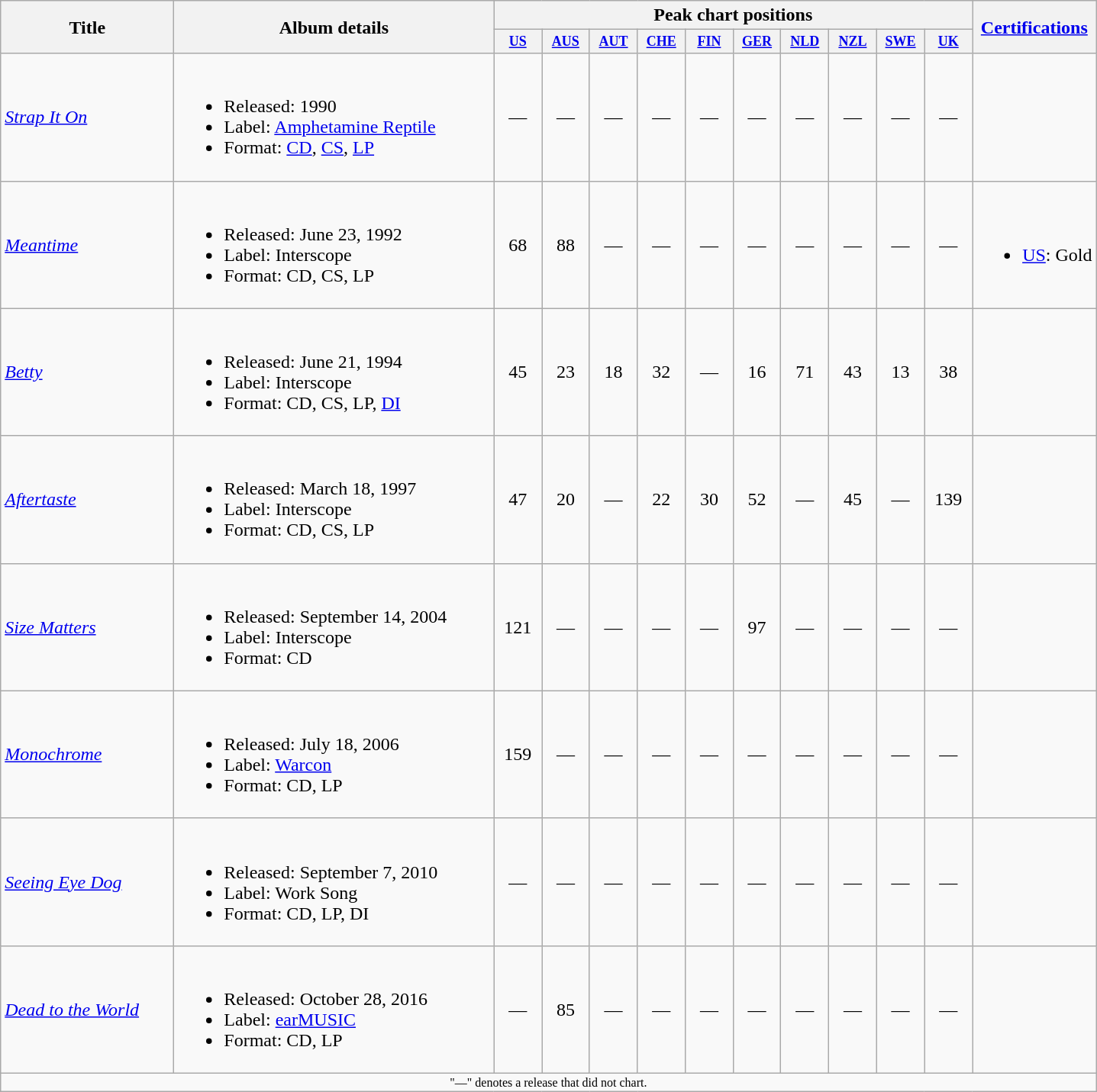<table class ="wikitable">
<tr>
<th scope="col" rowspan="2" style="width:9em;">Title</th>
<th scope="col" rowspan="2" style="width:17em;">Album details</th>
<th colspan="10">Peak chart positions</th>
<th rowspan="2"><a href='#'>Certifications</a></th>
</tr>
<tr>
<th style="width:3em;font-size:75%"><a href='#'>US</a><br></th>
<th style="width:3em;font-size:75%"><a href='#'>AUS</a><br></th>
<th style="width:3em;font-size:75%"><a href='#'>AUT</a><br></th>
<th style="width:3em;font-size:75%"><a href='#'>CHE</a><br></th>
<th style="width:3em;font-size:75%"><a href='#'>FIN</a><br></th>
<th style="width:3em;font-size:75%"><a href='#'>GER</a><br></th>
<th style="width:3em;font-size:75%"><a href='#'>NLD</a><br></th>
<th style="width:3em;font-size:75%"><a href='#'>NZL</a><br></th>
<th style="width:3em;font-size:75%"><a href='#'>SWE</a><br></th>
<th style="width:3em;font-size:75%"><a href='#'>UK</a><br></th>
</tr>
<tr>
<td><em><a href='#'>Strap It On</a></em></td>
<td><br><ul><li>Released: 1990</li><li>Label: <a href='#'>Amphetamine Reptile</a></li><li>Format: <a href='#'>CD</a>, <a href='#'>CS</a>, <a href='#'>LP</a></li></ul></td>
<td style="text-align:center;">—</td>
<td style="text-align:center;">—</td>
<td style="text-align:center;">—</td>
<td style="text-align:center;">—</td>
<td style="text-align:center;">—</td>
<td style="text-align:center;">—</td>
<td style="text-align:center;">—</td>
<td style="text-align:center;">—</td>
<td style="text-align:center;">—</td>
<td style="text-align:center;">—</td>
<td></td>
</tr>
<tr>
<td><em><a href='#'>Meantime</a></em></td>
<td><br><ul><li>Released: June 23, 1992</li><li>Label: Interscope</li><li>Format: CD, CS, LP</li></ul></td>
<td style="text-align:center;">68</td>
<td style="text-align:center;">88</td>
<td style="text-align:center;">—</td>
<td style="text-align:center;">—</td>
<td style="text-align:center;">—</td>
<td style="text-align:center;">—</td>
<td style="text-align:center;">—</td>
<td style="text-align:center;">—</td>
<td style="text-align:center;">—</td>
<td style="text-align:center;">—</td>
<td><br><ul><li><a href='#'>US</a>: Gold</li></ul></td>
</tr>
<tr>
<td><em><a href='#'>Betty</a></em></td>
<td><br><ul><li>Released: June 21, 1994</li><li>Label: Interscope</li><li>Format: CD, CS, LP, <a href='#'>DI</a></li></ul></td>
<td style="text-align:center;">45</td>
<td style="text-align:center;">23</td>
<td style="text-align:center;">18</td>
<td style="text-align:center;">32</td>
<td style="text-align:center;">—</td>
<td style="text-align:center;">16</td>
<td style="text-align:center;">71</td>
<td style="text-align:center;">43</td>
<td style="text-align:center;">13</td>
<td style="text-align:center;">38</td>
<td></td>
</tr>
<tr>
<td><em><a href='#'>Aftertaste</a></em></td>
<td><br><ul><li>Released: March 18, 1997</li><li>Label: Interscope</li><li>Format: CD, CS, LP</li></ul></td>
<td style="text-align:center;">47</td>
<td style="text-align:center;">20</td>
<td style="text-align:center;">—</td>
<td style="text-align:center;">22</td>
<td style="text-align:center;">30</td>
<td style="text-align:center;">52</td>
<td style="text-align:center;">—</td>
<td style="text-align:center;">45</td>
<td style="text-align:center;">—</td>
<td style="text-align:center;">139</td>
<td></td>
</tr>
<tr>
<td><em><a href='#'>Size Matters</a></em></td>
<td><br><ul><li>Released: September 14, 2004</li><li>Label: Interscope</li><li>Format: CD</li></ul></td>
<td style="text-align:center;">121</td>
<td style="text-align:center;">—</td>
<td style="text-align:center;">—</td>
<td style="text-align:center;">—</td>
<td style="text-align:center;">—</td>
<td style="text-align:center;">97</td>
<td style="text-align:center;">—</td>
<td style="text-align:center;">—</td>
<td style="text-align:center;">—</td>
<td style="text-align:center;">—</td>
<td></td>
</tr>
<tr>
<td><em><a href='#'>Monochrome</a></em></td>
<td><br><ul><li>Released: July 18, 2006</li><li>Label: <a href='#'>Warcon</a></li><li>Format: CD, LP</li></ul></td>
<td style="text-align:center;">159</td>
<td style="text-align:center;">—</td>
<td style="text-align:center;">—</td>
<td style="text-align:center;">—</td>
<td style="text-align:center;">—</td>
<td style="text-align:center;">—</td>
<td style="text-align:center;">—</td>
<td style="text-align:center;">—</td>
<td style="text-align:center;">—</td>
<td style="text-align:center;">—</td>
<td></td>
</tr>
<tr>
<td><em><a href='#'>Seeing Eye Dog</a></em></td>
<td><br><ul><li>Released: September 7, 2010</li><li>Label: Work Song</li><li>Format: CD, LP, DI</li></ul></td>
<td style="text-align:center;">—</td>
<td style="text-align:center;">—</td>
<td style="text-align:center;">—</td>
<td style="text-align:center;">—</td>
<td style="text-align:center;">—</td>
<td style="text-align:center;">—</td>
<td style="text-align:center;">—</td>
<td style="text-align:center;">—</td>
<td style="text-align:center;">—</td>
<td style="text-align:center;">—</td>
<td></td>
</tr>
<tr>
<td><em><a href='#'>Dead to the World</a></em></td>
<td><br><ul><li>Released: October 28, 2016</li><li>Label: <a href='#'>earMUSIC</a></li><li>Format: CD, LP</li></ul></td>
<td style="text-align:center;">—</td>
<td style="text-align:center;">85</td>
<td style="text-align:center;">—</td>
<td style="text-align:center;">—</td>
<td style="text-align:center;">—</td>
<td style="text-align:center;">—</td>
<td style="text-align:center;">—</td>
<td style="text-align:center;">—</td>
<td style="text-align:center;">—</td>
<td style="text-align:center;">—</td>
<td></td>
</tr>
<tr>
<td colspan="14" style="text-align:center; font-size:8pt;">"—" denotes a release that did not chart.</td>
</tr>
</table>
